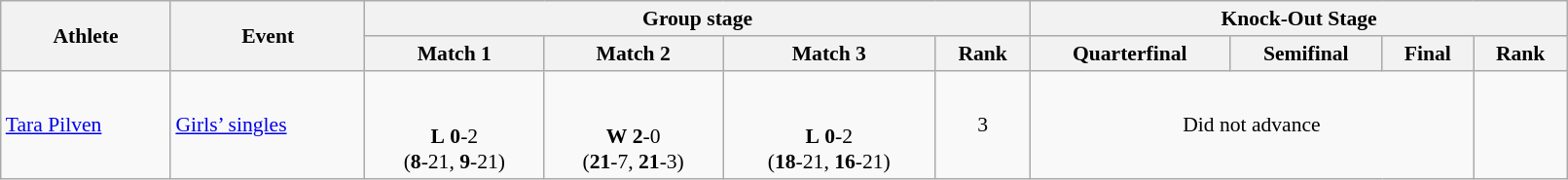<table class="wikitable"  style="width:85%; text-align:left; font-size:90%;">
<tr>
<th rowspan=2>Athlete</th>
<th rowspan=2>Event</th>
<th colspan=4>Group stage</th>
<th colspan=4>Knock-Out Stage</th>
</tr>
<tr>
<th>Match 1</th>
<th>Match 2</th>
<th>Match 3</th>
<th>Rank</th>
<th>Quarterfinal</th>
<th>Semifinal</th>
<th>Final</th>
<th>Rank</th>
</tr>
<tr>
<td><a href='#'>Tara Pilven</a></td>
<td><a href='#'>Girls’ singles</a></td>
<td align=center> <br><br><strong>L</strong> <strong>0</strong>-2 <br> (<strong>8</strong>-21, <strong>9</strong>-21)</td>
<td align=center> <br><br><strong>W</strong> <strong>2</strong>-0 <br> (<strong>21</strong>-7, <strong>21</strong>-3)</td>
<td align=center> <br><br><strong>L</strong> <strong>0</strong>-2 <br> (<strong>18</strong>-21, <strong>16</strong>-21)</td>
<td align=center>3</td>
<td colspan="3" style="text-align:center;">Did not advance</td>
<td align=center></td>
</tr>
</table>
